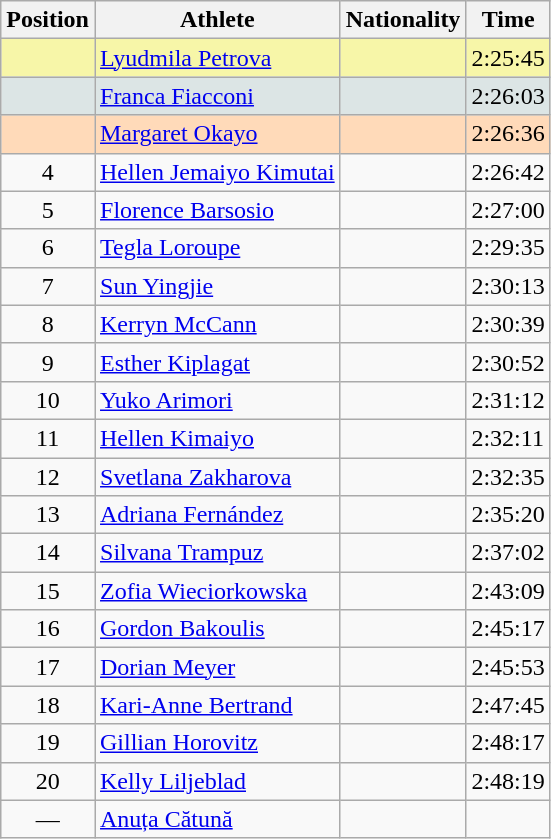<table class="wikitable sortable">
<tr>
<th>Position</th>
<th>Athlete</th>
<th>Nationality</th>
<th>Time</th>
</tr>
<tr bgcolor=#F7F6A8>
<td align=center></td>
<td><a href='#'>Lyudmila Petrova</a></td>
<td></td>
<td>2:25:45</td>
</tr>
<tr bgcolor=#DCE5E5>
<td align=center></td>
<td><a href='#'>Franca Fiacconi</a></td>
<td></td>
<td>2:26:03</td>
</tr>
<tr bgcolor=#FFDAB9>
<td align=center></td>
<td><a href='#'>Margaret Okayo</a></td>
<td></td>
<td>2:26:36</td>
</tr>
<tr>
<td align=center>4</td>
<td><a href='#'>Hellen Jemaiyo Kimutai</a></td>
<td></td>
<td>2:26:42</td>
</tr>
<tr>
<td align=center>5</td>
<td><a href='#'>Florence Barsosio</a></td>
<td></td>
<td>2:27:00</td>
</tr>
<tr>
<td align=center>6</td>
<td><a href='#'>Tegla Loroupe</a></td>
<td></td>
<td>2:29:35</td>
</tr>
<tr>
<td align=center>7</td>
<td><a href='#'>Sun Yingjie</a></td>
<td></td>
<td>2:30:13</td>
</tr>
<tr>
<td align=center>8</td>
<td><a href='#'>Kerryn McCann</a></td>
<td></td>
<td>2:30:39</td>
</tr>
<tr>
<td align=center>9</td>
<td><a href='#'>Esther Kiplagat</a></td>
<td></td>
<td>2:30:52</td>
</tr>
<tr>
<td align=center>10</td>
<td><a href='#'>Yuko Arimori</a></td>
<td></td>
<td>2:31:12</td>
</tr>
<tr>
<td align=center>11</td>
<td><a href='#'>Hellen Kimaiyo</a></td>
<td></td>
<td>2:32:11</td>
</tr>
<tr>
<td align=center>12</td>
<td><a href='#'>Svetlana Zakharova</a></td>
<td></td>
<td>2:32:35</td>
</tr>
<tr>
<td align=center>13</td>
<td><a href='#'>Adriana Fernández</a></td>
<td></td>
<td>2:35:20</td>
</tr>
<tr>
<td align=center>14</td>
<td><a href='#'>Silvana Trampuz</a></td>
<td></td>
<td>2:37:02</td>
</tr>
<tr>
<td align=center>15</td>
<td><a href='#'>Zofia Wieciorkowska</a></td>
<td></td>
<td>2:43:09</td>
</tr>
<tr>
<td align=center>16</td>
<td><a href='#'>Gordon Bakoulis</a></td>
<td></td>
<td>2:45:17</td>
</tr>
<tr>
<td align=center>17</td>
<td><a href='#'>Dorian Meyer</a></td>
<td></td>
<td>2:45:53</td>
</tr>
<tr>
<td align=center>18</td>
<td><a href='#'>Kari-Anne Bertrand</a></td>
<td></td>
<td>2:47:45</td>
</tr>
<tr>
<td align=center>19</td>
<td><a href='#'>Gillian Horovitz</a></td>
<td></td>
<td>2:48:17</td>
</tr>
<tr>
<td align=center>20</td>
<td><a href='#'>Kelly Liljeblad</a></td>
<td></td>
<td>2:48:19</td>
</tr>
<tr>
<td align=center>—</td>
<td><a href='#'>Anuța Cătună</a></td>
<td></td>
<td></td>
</tr>
</table>
